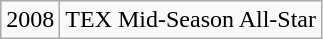<table class="wikitable">
<tr>
<td>2008</td>
<td>TEX Mid-Season All-Star</td>
</tr>
</table>
